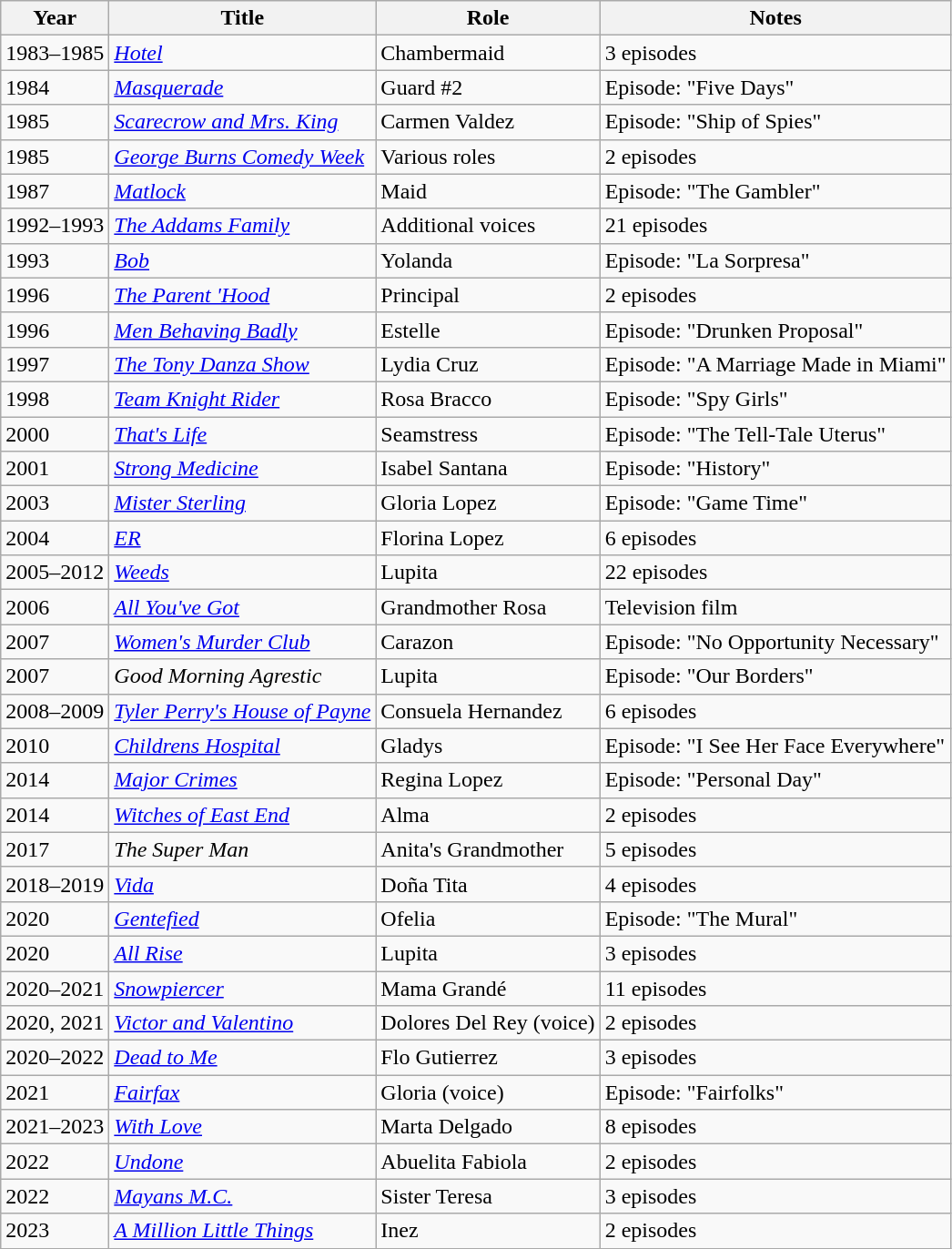<table class="wikitable sortable">
<tr>
<th>Year</th>
<th>Title</th>
<th>Role</th>
<th>Notes</th>
</tr>
<tr>
<td>1983–1985</td>
<td><a href='#'><em>Hotel</em></a></td>
<td>Chambermaid</td>
<td>3 episodes</td>
</tr>
<tr>
<td>1984</td>
<td><a href='#'><em>Masquerade</em></a></td>
<td>Guard #2</td>
<td>Episode: "Five Days"</td>
</tr>
<tr>
<td>1985</td>
<td><em><a href='#'>Scarecrow and Mrs. King</a></em></td>
<td>Carmen Valdez</td>
<td>Episode: "Ship of Spies"</td>
</tr>
<tr>
<td>1985</td>
<td><em><a href='#'>George Burns Comedy Week</a></em></td>
<td>Various roles</td>
<td>2 episodes</td>
</tr>
<tr>
<td>1987</td>
<td><a href='#'><em>Matlock</em></a></td>
<td>Maid</td>
<td>Episode: "The Gambler"</td>
</tr>
<tr>
<td>1992–1993</td>
<td><a href='#'><em>The Addams Family</em></a></td>
<td>Additional voices</td>
<td>21 episodes</td>
</tr>
<tr>
<td>1993</td>
<td><a href='#'><em>Bob</em></a></td>
<td>Yolanda</td>
<td>Episode: "La Sorpresa"</td>
</tr>
<tr>
<td>1996</td>
<td><em><a href='#'>The Parent 'Hood</a></em></td>
<td>Principal</td>
<td>2 episodes</td>
</tr>
<tr>
<td>1996</td>
<td><a href='#'><em>Men Behaving Badly</em></a></td>
<td>Estelle</td>
<td>Episode: "Drunken Proposal"</td>
</tr>
<tr>
<td>1997</td>
<td><a href='#'><em>The Tony Danza Show</em></a></td>
<td>Lydia Cruz</td>
<td>Episode: "A Marriage Made in Miami"</td>
</tr>
<tr>
<td>1998</td>
<td><em><a href='#'>Team Knight Rider</a></em></td>
<td>Rosa Bracco</td>
<td>Episode: "Spy Girls"</td>
</tr>
<tr>
<td>2000</td>
<td><a href='#'><em>That's Life</em></a></td>
<td>Seamstress</td>
<td>Episode: "The Tell-Tale Uterus"</td>
</tr>
<tr>
<td>2001</td>
<td><em><a href='#'>Strong Medicine</a></em></td>
<td>Isabel Santana</td>
<td>Episode: "History"</td>
</tr>
<tr>
<td>2003</td>
<td><em><a href='#'>Mister Sterling</a></em></td>
<td>Gloria Lopez</td>
<td>Episode: "Game Time"</td>
</tr>
<tr>
<td>2004</td>
<td><a href='#'><em>ER</em></a></td>
<td>Florina Lopez</td>
<td>6 episodes</td>
</tr>
<tr>
<td>2005–2012</td>
<td><a href='#'><em>Weeds</em></a></td>
<td>Lupita</td>
<td>22 episodes</td>
</tr>
<tr>
<td>2006</td>
<td><em><a href='#'>All You've Got</a></em></td>
<td>Grandmother Rosa</td>
<td>Television film</td>
</tr>
<tr>
<td>2007</td>
<td><a href='#'><em>Women's Murder Club</em></a></td>
<td>Carazon</td>
<td>Episode: "No Opportunity Necessary"</td>
</tr>
<tr>
<td>2007</td>
<td><em>Good Morning Agrestic</em></td>
<td>Lupita</td>
<td>Episode: "Our Borders"</td>
</tr>
<tr>
<td>2008–2009</td>
<td><em><a href='#'>Tyler Perry's House of Payne</a></em></td>
<td>Consuela Hernandez</td>
<td>6 episodes</td>
</tr>
<tr>
<td>2010</td>
<td><em><a href='#'>Childrens Hospital</a></em></td>
<td>Gladys</td>
<td>Episode: "I See Her Face Everywhere"</td>
</tr>
<tr>
<td>2014</td>
<td><a href='#'><em>Major Crimes</em></a></td>
<td>Regina Lopez</td>
<td>Episode: "Personal Day"</td>
</tr>
<tr>
<td>2014</td>
<td><a href='#'><em>Witches of East End</em></a></td>
<td>Alma</td>
<td>2 episodes</td>
</tr>
<tr>
<td>2017</td>
<td><em>The Super Man</em></td>
<td>Anita's Grandmother</td>
<td>5 episodes</td>
</tr>
<tr>
<td>2018–2019</td>
<td><a href='#'><em>Vida</em></a></td>
<td>Doña Tita</td>
<td>4 episodes</td>
</tr>
<tr>
<td>2020</td>
<td><em><a href='#'>Gentefied</a></em></td>
<td>Ofelia</td>
<td>Episode: "The Mural"</td>
</tr>
<tr>
<td>2020</td>
<td><a href='#'><em>All Rise</em></a></td>
<td>Lupita</td>
<td>3 episodes</td>
</tr>
<tr>
<td>2020–2021</td>
<td><a href='#'><em>Snowpiercer</em></a></td>
<td>Mama Grandé</td>
<td>11 episodes</td>
</tr>
<tr>
<td>2020, 2021</td>
<td><em><a href='#'>Victor and Valentino</a></em></td>
<td>Dolores Del Rey (voice)</td>
<td>2 episodes</td>
</tr>
<tr>
<td>2020–2022</td>
<td><a href='#'><em>Dead to Me</em></a></td>
<td>Flo Gutierrez</td>
<td>3 episodes</td>
</tr>
<tr>
<td>2021</td>
<td><a href='#'><em>Fairfax</em></a></td>
<td>Gloria (voice)</td>
<td>Episode: "Fairfolks"</td>
</tr>
<tr>
<td>2021–2023</td>
<td><a href='#'><em>With Love</em></a></td>
<td>Marta Delgado</td>
<td>8 episodes</td>
</tr>
<tr>
<td>2022</td>
<td><a href='#'><em>Undone</em></a></td>
<td>Abuelita Fabiola</td>
<td>2 episodes</td>
</tr>
<tr>
<td>2022</td>
<td><em><a href='#'>Mayans M.C.</a></em></td>
<td>Sister Teresa</td>
<td>3 episodes</td>
</tr>
<tr>
<td>2023</td>
<td><em><a href='#'>A Million Little Things</a></em></td>
<td>Inez</td>
<td>2 episodes</td>
</tr>
</table>
